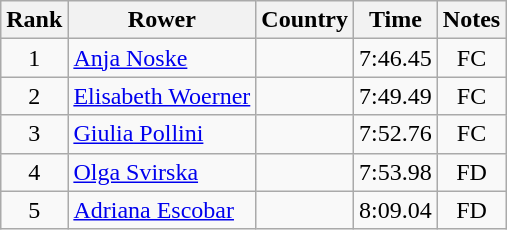<table class="wikitable" style="text-align:center">
<tr>
<th>Rank</th>
<th>Rower</th>
<th>Country</th>
<th>Time</th>
<th>Notes</th>
</tr>
<tr>
<td>1</td>
<td align="left"><a href='#'>Anja Noske</a></td>
<td align="left"></td>
<td>7:46.45</td>
<td>FC</td>
</tr>
<tr>
<td>2</td>
<td align="left"><a href='#'>Elisabeth Woerner</a></td>
<td align="left"></td>
<td>7:49.49</td>
<td>FC</td>
</tr>
<tr>
<td>3</td>
<td align="left"><a href='#'>Giulia Pollini</a></td>
<td align="left"></td>
<td>7:52.76</td>
<td>FC</td>
</tr>
<tr>
<td>4</td>
<td align="left"><a href='#'>Olga Svirska</a></td>
<td align="left"></td>
<td>7:53.98</td>
<td>FD</td>
</tr>
<tr>
<td>5</td>
<td align="left"><a href='#'>Adriana Escobar</a></td>
<td align="left"></td>
<td>8:09.04</td>
<td>FD</td>
</tr>
</table>
